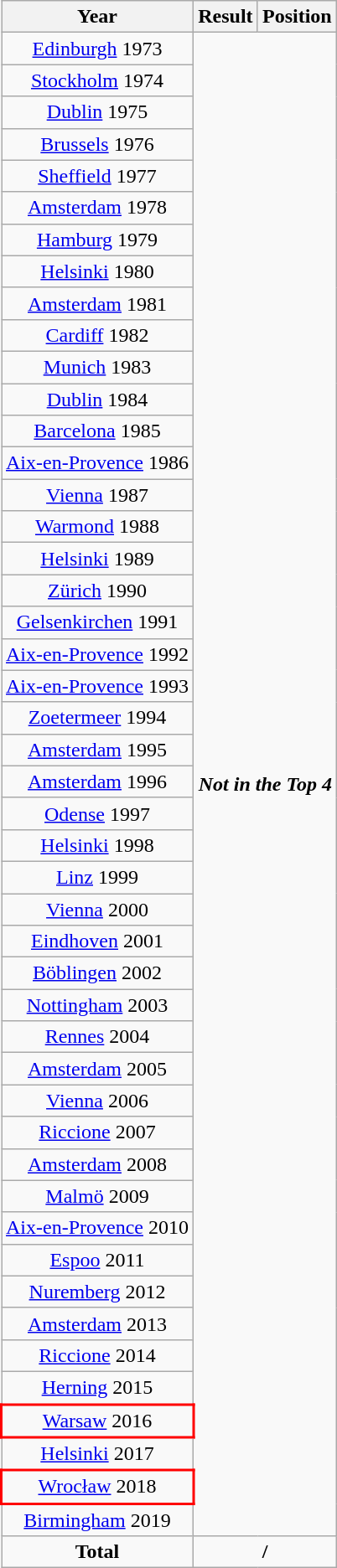<table class="wikitable" style="text-align: center;">
<tr>
<th>Year</th>
<th>Result</th>
<th>Position</th>
</tr>
<tr>
<td> <a href='#'>Edinburgh</a> 1973</td>
<td rowspan="47" colspan="2" align="center"><strong><em>Not in the Top 4</em></strong></td>
</tr>
<tr>
<td> <a href='#'>Stockholm</a> 1974</td>
</tr>
<tr>
<td> <a href='#'>Dublin</a> 1975</td>
</tr>
<tr>
<td> <a href='#'>Brussels</a> 1976</td>
</tr>
<tr>
<td> <a href='#'>Sheffield</a> 1977</td>
</tr>
<tr>
<td> <a href='#'>Amsterdam</a> 1978</td>
</tr>
<tr>
<td> <a href='#'>Hamburg</a> 1979</td>
</tr>
<tr>
<td> <a href='#'>Helsinki</a> 1980</td>
</tr>
<tr>
<td> <a href='#'>Amsterdam</a> 1981</td>
</tr>
<tr>
<td> <a href='#'>Cardiff</a> 1982</td>
</tr>
<tr>
<td> <a href='#'>Munich</a> 1983</td>
</tr>
<tr>
<td> <a href='#'>Dublin</a> 1984</td>
</tr>
<tr>
<td> <a href='#'>Barcelona</a> 1985</td>
</tr>
<tr>
<td> <a href='#'>Aix-en-Provence</a> 1986</td>
</tr>
<tr>
<td> <a href='#'>Vienna</a> 1987</td>
</tr>
<tr>
<td> <a href='#'>Warmond</a> 1988</td>
</tr>
<tr>
<td> <a href='#'>Helsinki</a> 1989</td>
</tr>
<tr>
<td> <a href='#'>Zürich</a> 1990</td>
</tr>
<tr>
<td> <a href='#'>Gelsenkirchen</a> 1991</td>
</tr>
<tr>
<td> <a href='#'>Aix-en-Provence</a> 1992</td>
</tr>
<tr>
<td> <a href='#'>Aix-en-Provence</a> 1993</td>
</tr>
<tr>
<td> <a href='#'>Zoetermeer</a> 1994</td>
</tr>
<tr>
<td> <a href='#'>Amsterdam</a> 1995</td>
</tr>
<tr>
<td> <a href='#'>Amsterdam</a> 1996</td>
</tr>
<tr>
<td> <a href='#'>Odense</a> 1997</td>
</tr>
<tr>
<td> <a href='#'>Helsinki</a> 1998</td>
</tr>
<tr>
<td> <a href='#'>Linz</a> 1999</td>
</tr>
<tr>
<td> <a href='#'>Vienna</a> 2000</td>
</tr>
<tr>
<td> <a href='#'>Eindhoven</a> 2001</td>
</tr>
<tr>
<td> <a href='#'>Böblingen</a> 2002</td>
</tr>
<tr>
<td> <a href='#'>Nottingham</a> 2003</td>
</tr>
<tr>
<td> <a href='#'>Rennes</a> 2004</td>
</tr>
<tr>
<td> <a href='#'>Amsterdam</a> 2005</td>
</tr>
<tr>
<td> <a href='#'>Vienna</a> 2006</td>
</tr>
<tr>
<td> <a href='#'>Riccione</a> 2007</td>
</tr>
<tr>
<td> <a href='#'>Amsterdam</a> 2008</td>
</tr>
<tr>
<td> <a href='#'>Malmö</a> 2009</td>
</tr>
<tr>
<td> <a href='#'>Aix-en-Provence</a> 2010</td>
</tr>
<tr>
<td> <a href='#'>Espoo</a> 2011</td>
</tr>
<tr>
<td> <a href='#'>Nuremberg</a> 2012</td>
</tr>
<tr>
<td> <a href='#'>Amsterdam</a> 2013</td>
</tr>
<tr>
<td> <a href='#'>Riccione</a> 2014</td>
</tr>
<tr>
<td> <a href='#'>Herning</a> 2015</td>
</tr>
<tr>
<td style="border: 2px solid red"> <a href='#'>Warsaw</a> 2016</td>
</tr>
<tr>
<td> <a href='#'>Helsinki</a> 2017</td>
</tr>
<tr>
<td style="border: 2px solid red"> <a href='#'>Wrocław</a> 2018</td>
</tr>
<tr>
<td> <a href='#'>Birmingham</a> 2019</td>
</tr>
<tr>
<td><strong>Total</strong></td>
<td rowspan="1" colspan="2" align="center"><strong>/</strong></td>
</tr>
</table>
